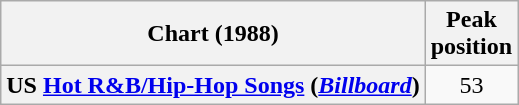<table class="wikitable sortable plainrowheaders" style="text-align:center">
<tr>
<th scope="col">Chart (1988)</th>
<th scope="col">Peak<br>position</th>
</tr>
<tr>
<th scope="row">US <a href='#'>Hot R&B/Hip-Hop Songs</a> (<em><a href='#'>Billboard</a></em>)</th>
<td>53</td>
</tr>
</table>
